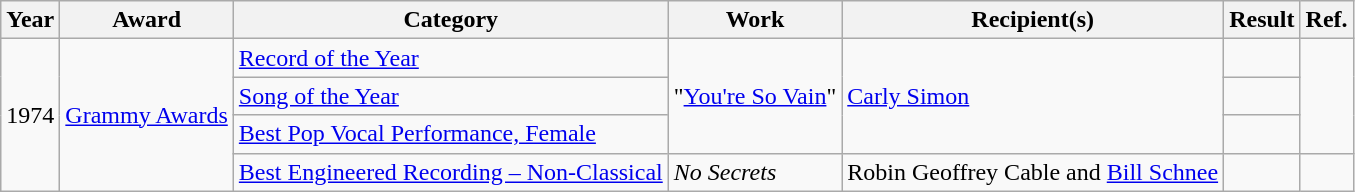<table class="wikitable">
<tr>
<th>Year</th>
<th>Award</th>
<th>Category</th>
<th>Work</th>
<th>Recipient(s)</th>
<th>Result</th>
<th>Ref.</th>
</tr>
<tr>
<td rowspan="4">1974</td>
<td rowspan="4"><a href='#'>Grammy Awards</a></td>
<td><a href='#'>Record of the Year</a></td>
<td rowspan="3">"<a href='#'>You're So Vain</a>"</td>
<td rowspan="3"><a href='#'>Carly Simon</a></td>
<td></td>
<td rowspan="3" align="center"></td>
</tr>
<tr>
<td><a href='#'>Song of the Year</a></td>
<td></td>
</tr>
<tr>
<td><a href='#'>Best Pop Vocal Performance, Female</a></td>
<td></td>
</tr>
<tr>
<td><a href='#'>Best Engineered Recording – Non-Classical</a></td>
<td><em>No Secrets</em></td>
<td>Robin Geoffrey Cable and <a href='#'>Bill Schnee</a></td>
<td></td>
<td align="center"></td>
</tr>
</table>
